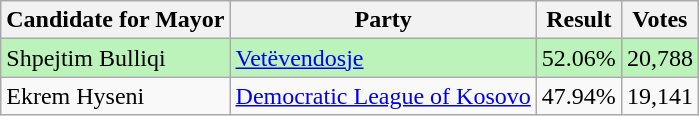<table class=wikitable>
<tr>
<th>Candidate for Mayor</th>
<th>Party</th>
<th>Result</th>
<th>Votes</th>
</tr>
<tr>
<td style="background:#BBF3BB;">Shpejtim Bulliqi</td>
<td style="background:#BBF3BB;"><a href='#'>Vetëvendosje</a></td>
<td style="background:#BBF3BB;">52.06%</td>
<td style="background:#BBF3BB;">20,788</td>
</tr>
<tr>
<td>Ekrem Hyseni</td>
<td><a href='#'>Democratic League of Kosovo</a></td>
<td>47.94%</td>
<td>19,141</td>
</tr>
</table>
